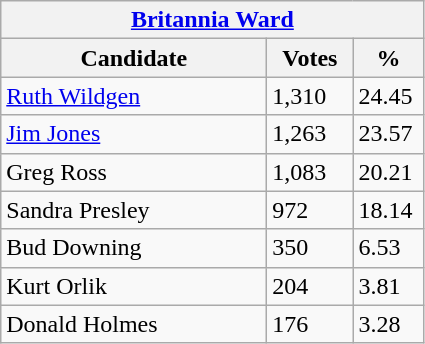<table class="wikitable">
<tr>
<th colspan="3"><a href='#'>Britannia Ward</a></th>
</tr>
<tr>
<th style="width: 170px">Candidate</th>
<th style="width: 50px">Votes</th>
<th style="width: 40px">%</th>
</tr>
<tr>
<td><a href='#'>Ruth Wildgen</a></td>
<td>1,310</td>
<td>24.45</td>
</tr>
<tr>
<td><a href='#'>Jim Jones</a></td>
<td>1,263</td>
<td>23.57</td>
</tr>
<tr>
<td>Greg Ross</td>
<td>1,083</td>
<td>20.21</td>
</tr>
<tr>
<td>Sandra Presley</td>
<td>972</td>
<td>18.14</td>
</tr>
<tr>
<td>Bud Downing</td>
<td>350</td>
<td>6.53</td>
</tr>
<tr>
<td>Kurt Orlik</td>
<td>204</td>
<td>3.81</td>
</tr>
<tr>
<td>Donald Holmes</td>
<td>176</td>
<td>3.28</td>
</tr>
</table>
